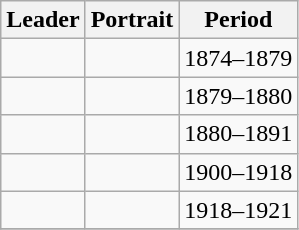<table class="wikitable">
<tr>
<th>Leader</th>
<th>Portrait</th>
<th>Period</th>
</tr>
<tr>
<td></td>
<td></td>
<td>1874–1879</td>
</tr>
<tr>
<td></td>
<td></td>
<td>1879–1880</td>
</tr>
<tr>
<td></td>
<td></td>
<td>1880–1891</td>
</tr>
<tr>
<td></td>
<td></td>
<td>1900–1918</td>
</tr>
<tr>
<td></td>
<td></td>
<td>1918–1921</td>
</tr>
<tr>
</tr>
</table>
